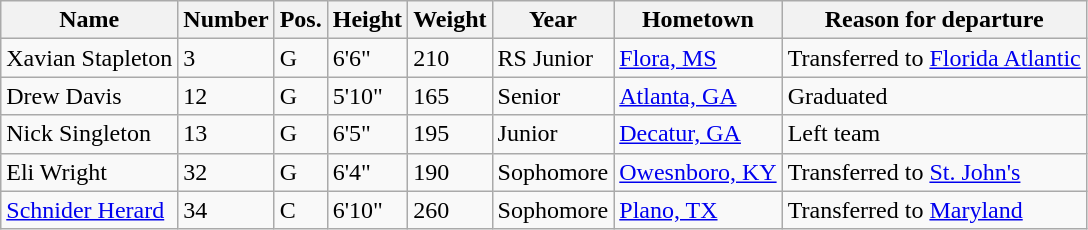<table class="wikitable sortable" border="1">
<tr>
<th>Name</th>
<th>Number</th>
<th>Pos.</th>
<th>Height</th>
<th>Weight</th>
<th>Year</th>
<th>Hometown</th>
<th class="unsortable">Reason for departure</th>
</tr>
<tr>
<td>Xavian Stapleton</td>
<td>3</td>
<td>G</td>
<td>6'6"</td>
<td>210</td>
<td>RS Junior</td>
<td><a href='#'>Flora, MS</a></td>
<td>Transferred to <a href='#'>Florida Atlantic</a></td>
</tr>
<tr>
<td>Drew Davis</td>
<td>12</td>
<td>G</td>
<td>5'10"</td>
<td>165</td>
<td>Senior</td>
<td><a href='#'>Atlanta, GA</a></td>
<td>Graduated</td>
</tr>
<tr>
<td>Nick Singleton</td>
<td>13</td>
<td>G</td>
<td>6'5"</td>
<td>195</td>
<td>Junior</td>
<td><a href='#'>Decatur, GA</a></td>
<td>Left team</td>
</tr>
<tr>
<td>Eli Wright</td>
<td>32</td>
<td>G</td>
<td>6'4"</td>
<td>190</td>
<td>Sophomore</td>
<td><a href='#'>Owesnboro, KY</a></td>
<td>Transferred to <a href='#'>St. John's</a></td>
</tr>
<tr>
<td><a href='#'>Schnider Herard</a></td>
<td>34</td>
<td>C</td>
<td>6'10"</td>
<td>260</td>
<td>Sophomore</td>
<td><a href='#'>Plano, TX</a></td>
<td>Transferred to <a href='#'>Maryland</a></td>
</tr>
</table>
